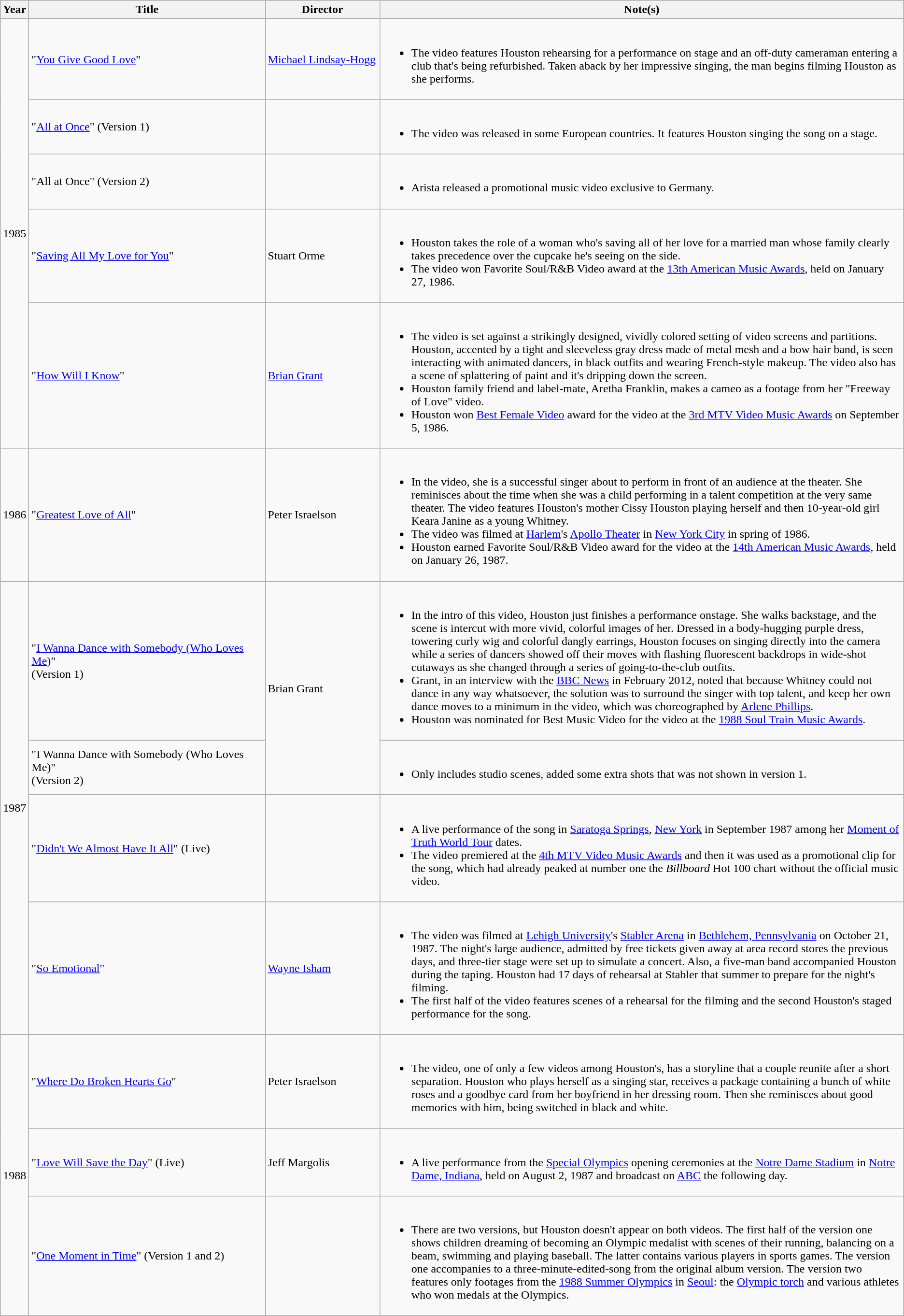<table class="wikitable">
<tr>
<th style="text-align:center;">Year</th>
<th style="text-align:center; width:27%;">Title</th>
<th style="text-align:center; width:13%;">Director</th>
<th style="text-align:center; width:60%;">Note(s)</th>
</tr>
<tr>
<td style="text-align:center;" rowspan="5">1985</td>
<td>"<a href='#'>You Give Good Love</a>"</td>
<td><a href='#'>Michael Lindsay-Hogg</a></td>
<td><br><ul><li>The video features Houston rehearsing for a performance on stage and an off-duty cameraman entering a club that's being refurbished. Taken aback by her impressive singing, the man begins filming Houston as she performs.</li></ul></td>
</tr>
<tr>
<td>"<a href='#'>All at Once</a>" (Version 1)</td>
<td></td>
<td><br><ul><li>The video was released in some European countries. It features Houston singing the song on a stage.</li></ul></td>
</tr>
<tr>
<td>"All at Once" (Version 2)</td>
<td></td>
<td><br><ul><li>Arista released a promotional music video exclusive to Germany.</li></ul></td>
</tr>
<tr>
<td>"<a href='#'>Saving All My Love for You</a>"</td>
<td>Stuart Orme</td>
<td><br><ul><li>Houston takes the role of a woman who's saving all of her love for a married man whose family clearly takes precedence over the cupcake he's seeing on the side.</li><li>The video won Favorite Soul/R&B Video award at the <a href='#'>13th American Music Awards</a>, held on January 27, 1986.</li></ul></td>
</tr>
<tr>
<td>"<a href='#'>How Will I Know</a>"</td>
<td><a href='#'>Brian Grant</a></td>
<td><br><ul><li>The video is set against a strikingly designed, vividly colored setting of video screens and partitions. Houston, accented by a tight and sleeveless gray dress made of metal mesh and a bow hair band, is seen interacting with animated dancers, in black outfits and wearing French-style makeup. The video also has a scene of splattering of paint and it's dripping down the screen.</li><li>Houston family friend and label-mate, Aretha Franklin, makes a cameo as a footage from her "Freeway of Love" video.</li><li>Houston won <a href='#'>Best Female Video</a> award for the video at the <a href='#'>3rd MTV Video Music Awards</a> on September 5, 1986.</li></ul></td>
</tr>
<tr>
<td style="text-align:center;">1986</td>
<td>"<a href='#'>Greatest Love of All</a>"</td>
<td>Peter Israelson</td>
<td><br><ul><li>In the video, she is a successful singer about to perform in front of an audience at the theater. She reminisces about the time when she was a child performing in a talent competition at the very same theater. The video features Houston's mother Cissy Houston playing herself and then 10-year-old girl Keara Janine as a young Whitney.</li><li>The video was filmed at <a href='#'>Harlem</a>'s <a href='#'>Apollo Theater</a> in <a href='#'>New York City</a> in spring of 1986.</li><li>Houston earned Favorite Soul/R&B Video award for the video at the <a href='#'>14th American Music Awards</a>, held on January 26, 1987.</li></ul></td>
</tr>
<tr>
<td style="text-align:center;" rowspan="4">1987</td>
<td>"<a href='#'>I Wanna Dance with Somebody (Who Loves Me)</a>"<br>(Version 1)</td>
<td rowspan="2">Brian Grant</td>
<td><br><ul><li>In the intro of this video, Houston just finishes a performance onstage. She walks backstage, and the scene is intercut with more vivid, colorful images of her. Dressed in a body-hugging purple dress, towering curly wig and colorful dangly earrings, Houston focuses on singing directly into the camera while a series of dancers showed off their moves with flashing fluorescent backdrops in wide-shot cutaways as she changed through a series of going-to-the-club outfits.</li><li>Grant, in an interview with the <a href='#'>BBC News</a> in February 2012, noted that because Whitney could not dance in any way whatsoever, the solution was to surround the singer with top talent, and keep her own dance moves to a minimum in the video, which was choreographed by <a href='#'>Arlene Phillips</a>.</li><li>Houston was nominated for Best Music Video for the video at the <a href='#'>1988 Soul Train Music Awards</a>.</li></ul></td>
</tr>
<tr>
<td>"I Wanna Dance with Somebody (Who Loves Me)"<br>(Version 2)</td>
<td><br><ul><li>Only includes studio scenes, added some extra shots that was not shown in version 1.</li></ul></td>
</tr>
<tr>
<td>"<a href='#'>Didn't We Almost Have It All</a>" (Live)</td>
<td></td>
<td><br><ul><li>A live performance of the song in <a href='#'>Saratoga Springs</a>, <a href='#'>New York</a> in September 1987 among her <a href='#'>Moment of Truth World Tour</a> dates.</li><li>The video premiered at the <a href='#'>4th MTV Video Music Awards</a> and then it was used as a promotional clip for the song, which had already peaked at number one the <em>Billboard</em> Hot 100 chart without the official music video.</li></ul></td>
</tr>
<tr>
<td>"<a href='#'>So Emotional</a>"</td>
<td><a href='#'>Wayne Isham</a></td>
<td><br><ul><li>The video was filmed at <a href='#'>Lehigh University</a>'s <a href='#'>Stabler Arena</a> in <a href='#'>Bethlehem, Pennsylvania</a> on October 21, 1987. The night's large audience, admitted by free tickets given away at area record stores the previous days, and three-tier stage were set up to simulate a concert. Also, a five-man band accompanied Houston during the taping. Houston had 17 days of rehearsal at Stabler that summer to prepare for the night's filming.</li><li>The first half of the video features scenes of a rehearsal for the filming and the second Houston's staged performance for the song.</li></ul></td>
</tr>
<tr>
<td style="text-align:center;" rowspan="3">1988</td>
<td>"<a href='#'>Where Do Broken Hearts Go</a>"</td>
<td>Peter Israelson</td>
<td><br><ul><li>The video, one of only a few videos among Houston's, has a storyline that a couple reunite after a short separation. Houston who plays herself as a singing star, receives a package containing a bunch of white roses and a goodbye card from her boyfriend in her dressing room. Then she reminisces about good memories with him, being switched in black and white.</li></ul></td>
</tr>
<tr>
<td>"<a href='#'>Love Will Save the Day</a>" (Live)</td>
<td>Jeff Margolis</td>
<td><br><ul><li>A live performance from the <a href='#'>Special Olympics</a> opening ceremonies at the <a href='#'>Notre Dame Stadium</a> in <a href='#'>Notre Dame, Indiana</a>, held on August 2, 1987 and broadcast on <a href='#'>ABC</a> the following day.</li></ul></td>
</tr>
<tr>
<td>"<a href='#'>One Moment in Time</a>" (Version 1 and 2)</td>
<td></td>
<td><br><ul><li>There are two versions, but Houston doesn't appear on both videos. The first half of the version one shows children dreaming of becoming an Olympic medalist with scenes of their running, balancing on a beam, swimming and playing baseball. The latter contains various players in sports games. The version one accompanies to a three-minute-edited-song from the original album version. The version two features only footages from the <a href='#'>1988 Summer Olympics</a> in <a href='#'>Seoul</a>: the <a href='#'>Olympic torch</a> and various athletes who won medals at the Olympics.</li></ul></td>
</tr>
</table>
